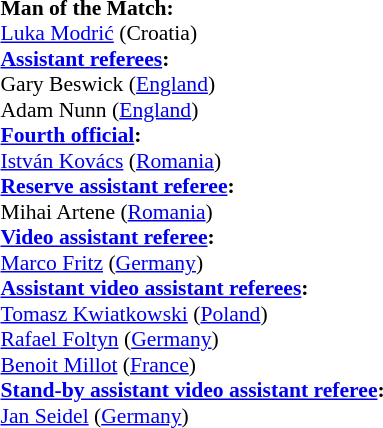<table style="width:100%; font-size:90%;">
<tr>
<td><br><strong>Man of the Match:</strong>
<br><a href='#'>Luka Modrić</a> (Croatia)<br><strong><a href='#'>Assistant referees</a>:</strong>
<br>Gary Beswick (<a href='#'>England</a>)
<br>Adam Nunn (<a href='#'>England</a>)
<br><strong><a href='#'>Fourth official</a>:</strong>
<br><a href='#'>István Kovács</a> (<a href='#'>Romania</a>)
<br><strong><a href='#'>Reserve assistant referee</a>:</strong>
<br>Mihai Artene (<a href='#'>Romania</a>)
<br><strong><a href='#'>Video assistant referee</a>:</strong>
<br><a href='#'>Marco Fritz</a> (<a href='#'>Germany</a>)
<br><strong><a href='#'>Assistant video assistant referees</a>:</strong>
<br><a href='#'>Tomasz Kwiatkowski</a> (<a href='#'>Poland</a>)
<br><a href='#'>Rafael Foltyn</a> (<a href='#'>Germany</a>)
<br><a href='#'>Benoit Millot</a> (<a href='#'>France</a>)
<br><strong><a href='#'>Stand-by assistant video assistant referee</a>:</strong>
<br><a href='#'>Jan Seidel</a> (<a href='#'>Germany</a>)</td>
</tr>
</table>
